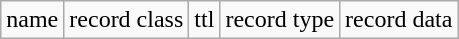<table class="wikitable">
<tr>
<td>name</td>
<td>record class</td>
<td>ttl</td>
<td>record type</td>
<td>record data</td>
</tr>
</table>
